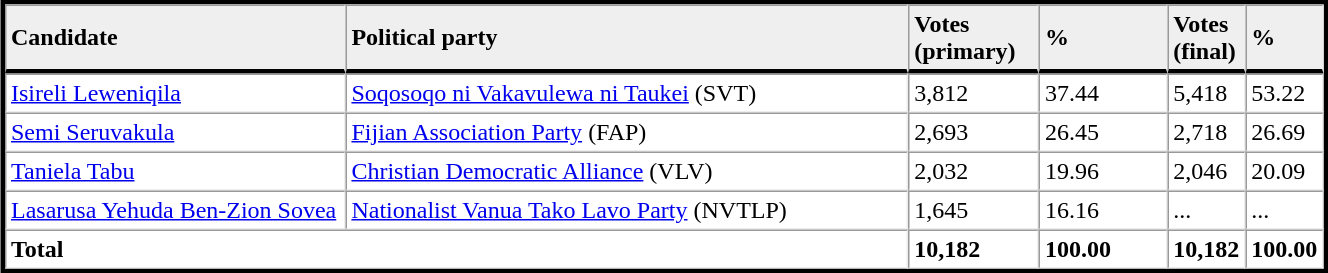<table table width="70%" border="1" align="center" cellpadding=3 cellspacing=0 style="margin:5px; border:3px solid;">
<tr>
<td td width="27%" style="border-bottom:3px solid; background:#efefef;"><strong>Candidate</strong></td>
<td td width="45%" style="border-bottom:3px solid; background:#efefef;"><strong>Political party</strong></td>
<td td width="10%" style="border-bottom:3px solid; background:#efefef;"><strong>Votes<br>(primary)</strong></td>
<td td width="10%" style="border-bottom:3px solid; background:#efefef;"><strong>%</strong></td>
<td td width="4%" style="border-bottom:3px solid; background:#efefef;"><strong>Votes<br>(final)</strong></td>
<td td width="4%" style="border-bottom:3px solid; background:#efefef;"><strong>%</strong></td>
</tr>
<tr>
<td><a href='#'>Isireli Leweniqila</a></td>
<td><a href='#'>Soqosoqo ni Vakavulewa ni Taukei</a> (SVT)</td>
<td>3,812</td>
<td>37.44</td>
<td>5,418</td>
<td>53.22</td>
</tr>
<tr>
<td><a href='#'>Semi Seruvakula</a></td>
<td><a href='#'>Fijian Association Party</a> (FAP)</td>
<td>2,693</td>
<td>26.45</td>
<td>2,718</td>
<td>26.69</td>
</tr>
<tr>
<td><a href='#'>Taniela Tabu</a></td>
<td><a href='#'>Christian Democratic Alliance</a> (VLV)</td>
<td>2,032</td>
<td>19.96</td>
<td>2,046</td>
<td>20.09</td>
</tr>
<tr>
<td><a href='#'>Lasarusa Yehuda Ben-Zion Sovea</a></td>
<td><a href='#'>Nationalist Vanua Tako Lavo Party</a> (NVTLP)</td>
<td>1,645</td>
<td>16.16</td>
<td>...</td>
<td>...</td>
</tr>
<tr>
<td colspan=2><strong>Total</strong></td>
<td><strong>10,182</strong></td>
<td><strong>100.00</strong></td>
<td><strong>10,182</strong></td>
<td><strong>100.00</strong></td>
</tr>
<tr>
</tr>
</table>
